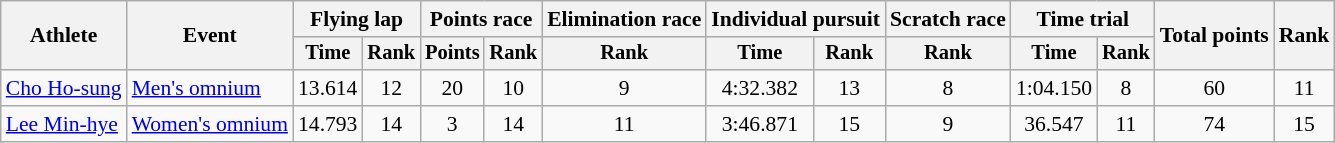<table class="wikitable" style="font-size:90%">
<tr>
<th rowspan=2>Athlete</th>
<th rowspan=2>Event</th>
<th colspan=2>Flying lap</th>
<th colspan=2>Points race</th>
<th>Elimination race</th>
<th colspan=2>Individual pursuit</th>
<th>Scratch race</th>
<th colspan=2>Time trial</th>
<th rowspan=2>Total points</th>
<th rowspan=2>Rank</th>
</tr>
<tr style="font-size:95%">
<th>Time</th>
<th>Rank</th>
<th>Points</th>
<th>Rank</th>
<th>Rank</th>
<th>Time</th>
<th>Rank</th>
<th>Rank</th>
<th>Time</th>
<th>Rank</th>
</tr>
<tr align=center>
<td align=left><a href='#'>Cho Ho-sung</a></td>
<td align=left><a href='#'>Men's omnium</a></td>
<td>13.614</td>
<td>12</td>
<td>20</td>
<td>10</td>
<td>9</td>
<td>4:32.382</td>
<td>13</td>
<td>8</td>
<td>1:04.150</td>
<td>8</td>
<td>60</td>
<td>11</td>
</tr>
<tr align=center>
<td align=left><a href='#'>Lee Min-hye</a></td>
<td align=left><a href='#'>Women's omnium</a></td>
<td>14.793</td>
<td>14</td>
<td>3</td>
<td>14</td>
<td>11</td>
<td>3:46.871</td>
<td>15</td>
<td>9</td>
<td>36.547</td>
<td>11</td>
<td>74</td>
<td>15</td>
</tr>
</table>
